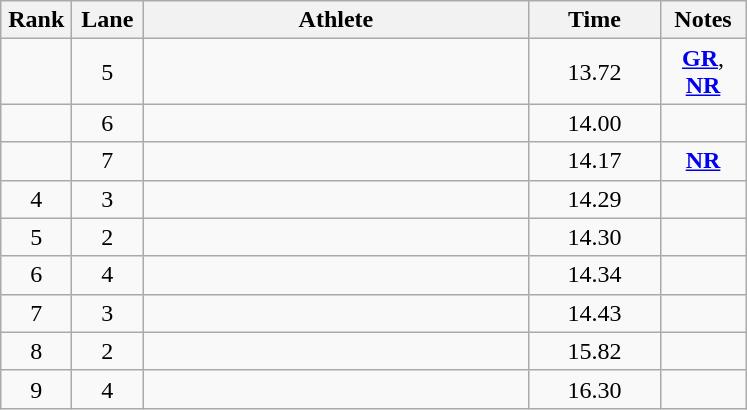<table class="wikitable sortable" style="text-align:center">
<tr>
<th width=40>Rank</th>
<th width=40>Lane</th>
<th width=250>Athlete</th>
<th width=80>Time</th>
<th width=50>Notes</th>
</tr>
<tr>
<td></td>
<td>5</td>
<td align=left></td>
<td>13.72</td>
<td><strong><a href='#'>GR</a></strong>, <strong><a href='#'>NR</a></strong></td>
</tr>
<tr>
<td></td>
<td>6</td>
<td align=left></td>
<td>14.00</td>
<td></td>
</tr>
<tr>
<td></td>
<td>7</td>
<td align=left></td>
<td>14.17</td>
<td><strong><a href='#'>NR</a></strong></td>
</tr>
<tr>
<td>4</td>
<td>3</td>
<td align=left></td>
<td>14.29</td>
<td></td>
</tr>
<tr>
<td>5</td>
<td>2</td>
<td align=left></td>
<td>14.30</td>
<td></td>
</tr>
<tr>
<td>6</td>
<td>4</td>
<td align=left></td>
<td>14.34</td>
<td></td>
</tr>
<tr>
<td>7</td>
<td>3</td>
<td align=left></td>
<td>14.43</td>
<td></td>
</tr>
<tr>
<td>8</td>
<td>2</td>
<td align=left></td>
<td>15.82</td>
<td></td>
</tr>
<tr>
<td>9</td>
<td>4</td>
<td align=left></td>
<td>16.30</td>
<td></td>
</tr>
</table>
